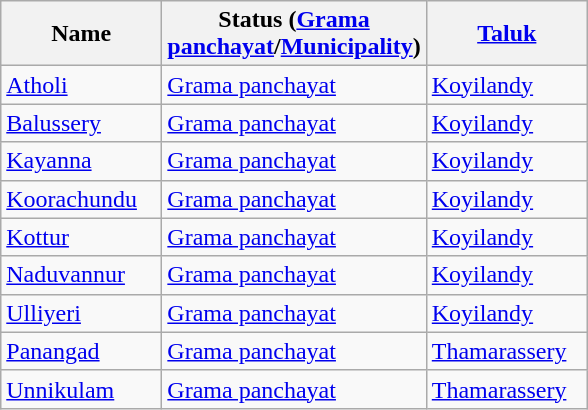<table class="wikitable sortable static-row-numbers static-row-header-hash">
<tr>
<th width="100px">Name</th>
<th width="130px">Status (<a href='#'>Grama panchayat</a>/<a href='#'>Municipality</a>)</th>
<th width="100px"><a href='#'>Taluk</a></th>
</tr>
<tr>
<td><a href='#'>Atholi</a></td>
<td><a href='#'>Grama panchayat</a></td>
<td><a href='#'>Koyilandy</a></td>
</tr>
<tr>
<td><a href='#'>Balussery</a></td>
<td><a href='#'>Grama panchayat</a></td>
<td><a href='#'>Koyilandy</a></td>
</tr>
<tr>
<td><a href='#'>Kayanna</a></td>
<td><a href='#'>Grama panchayat</a></td>
<td><a href='#'>Koyilandy</a></td>
</tr>
<tr>
<td><a href='#'>Koorachundu</a></td>
<td><a href='#'>Grama panchayat</a></td>
<td><a href='#'>Koyilandy</a></td>
</tr>
<tr>
<td><a href='#'>Kottur</a></td>
<td><a href='#'>Grama panchayat</a></td>
<td><a href='#'>Koyilandy</a></td>
</tr>
<tr>
<td><a href='#'>Naduvannur</a></td>
<td><a href='#'>Grama panchayat</a></td>
<td><a href='#'>Koyilandy</a></td>
</tr>
<tr>
<td><a href='#'>Ulliyeri</a></td>
<td><a href='#'>Grama panchayat</a></td>
<td><a href='#'>Koyilandy</a></td>
</tr>
<tr>
<td><a href='#'>Panangad</a></td>
<td><a href='#'>Grama panchayat</a></td>
<td><a href='#'>Thamarassery</a></td>
</tr>
<tr>
<td><a href='#'>Unnikulam</a></td>
<td><a href='#'>Grama panchayat</a></td>
<td><a href='#'>Thamarassery</a></td>
</tr>
</table>
